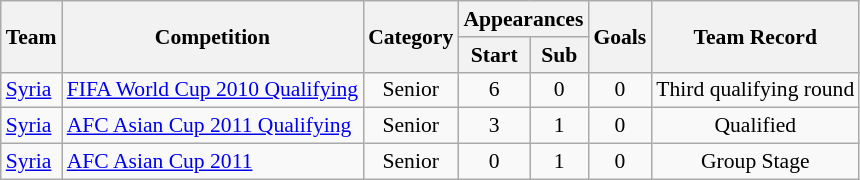<table class="wikitable" style="font-size:90%; text-align: center;">
<tr>
<th rowspan="2">Team</th>
<th rowspan="2">Competition</th>
<th rowspan="2">Category</th>
<th colspan="2">Appearances</th>
<th rowspan="2">Goals</th>
<th rowspan="2">Team Record</th>
</tr>
<tr>
<th>Start</th>
<th>Sub</th>
</tr>
<tr>
<td align="left"><a href='#'>Syria</a></td>
<td align="left"><a href='#'>FIFA World Cup 2010 Qualifying</a></td>
<td>Senior</td>
<td>6</td>
<td>0</td>
<td>0</td>
<td>Third qualifying round</td>
</tr>
<tr>
<td align="left"><a href='#'>Syria</a></td>
<td align="left"><a href='#'>AFC Asian Cup 2011 Qualifying</a></td>
<td>Senior</td>
<td>3</td>
<td>1</td>
<td>0</td>
<td>Qualified</td>
</tr>
<tr>
<td align="left"><a href='#'>Syria</a></td>
<td align="left"><a href='#'>AFC Asian Cup 2011</a></td>
<td>Senior</td>
<td>0</td>
<td>1</td>
<td>0</td>
<td>Group Stage</td>
</tr>
</table>
